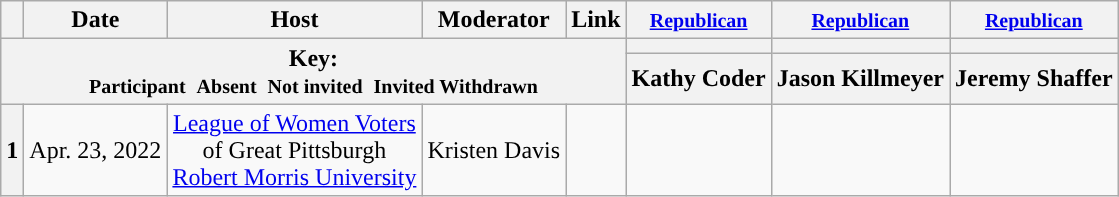<table class="wikitable" style="text-align:center;">
<tr>
<th scope="col"></th>
<th scope="col">Date</th>
<th scope="col">Host</th>
<th scope="col">Moderator</th>
<th scope="col">Link</th>
<th scope="col"><small><a href='#'>Republican</a></small></th>
<th scope="col"><small><a href='#'>Republican</a></small></th>
<th scope="col"><small><a href='#'>Republican</a></small></th>
</tr>
<tr>
<th colspan="5" rowspan="2">Key:<br> <small>Participant </small>  <small>Absent </small>  <small>Not invited </small>  <small>Invited  Withdrawn</small></th>
<th scope="col" style="background:"></th>
<th scope="col" style="background:"></th>
<th scope="col" style="background:"></th>
</tr>
<tr>
<th scope="col">Kathy Coder</th>
<th scope="col">Jason Killmeyer</th>
<th scope="col">Jeremy Shaffer</th>
</tr>
<tr>
<th>1</th>
<td style="white-space:nowrap;">Apr. 23, 2022</td>
<td style="white-space:nowrap;"><a href='#'>League of Women Voters</a><br>of Great Pittsburgh<br><a href='#'>Robert Morris University</a></td>
<td style="white-space:nowrap;">Kristen Davis</td>
<td style="white-space:nowrap;"></td>
<td></td>
<td></td>
<td></td>
</tr>
</table>
